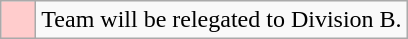<table class="wikitable">
<tr>
<td style="background: #ffcccc;">    </td>
<td>Team will be relegated to Division B.</td>
</tr>
</table>
